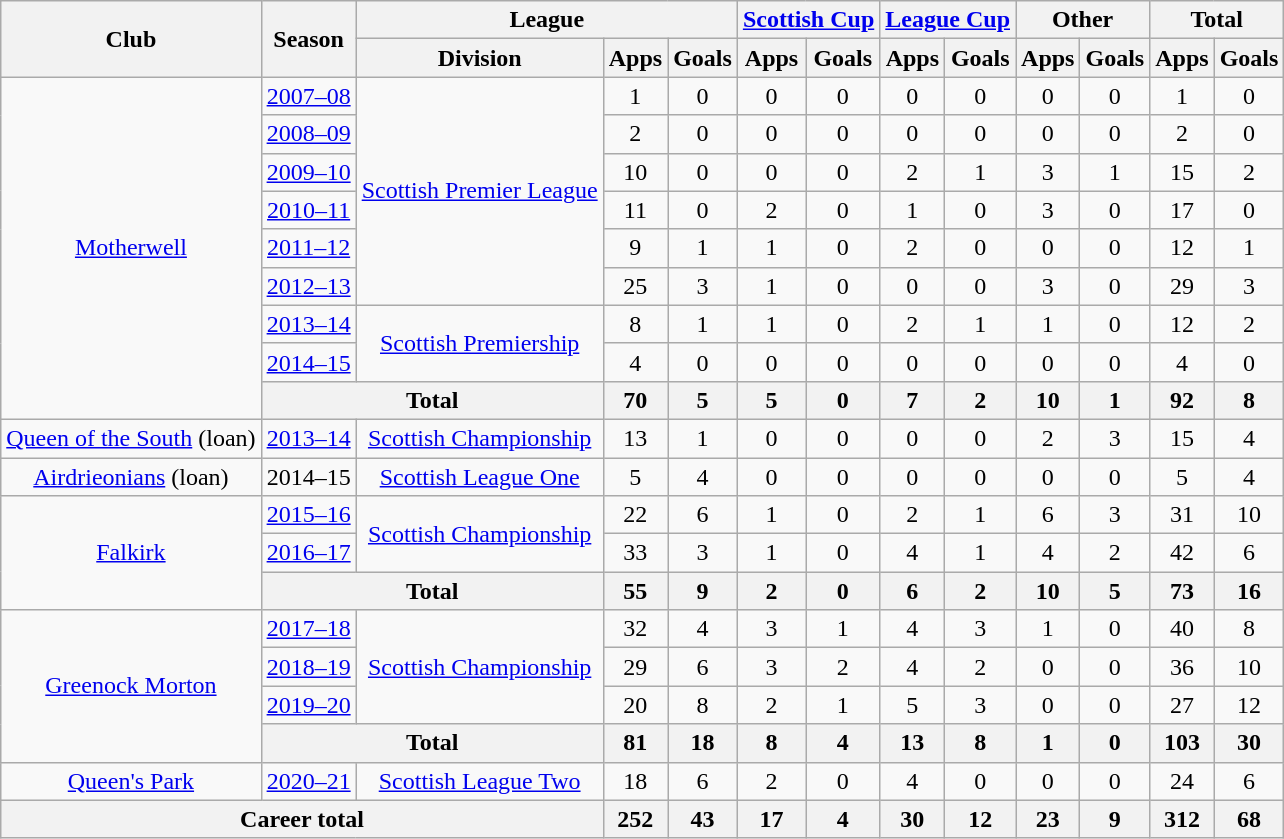<table class="wikitable" style="text-align: center">
<tr>
<th rowspan=2>Club</th>
<th rowspan=2>Season</th>
<th colspan=3>League</th>
<th colspan=2><a href='#'>Scottish Cup</a></th>
<th colspan=2><a href='#'>League Cup</a></th>
<th colspan=2>Other</th>
<th colspan=2>Total</th>
</tr>
<tr>
<th>Division</th>
<th>Apps</th>
<th>Goals</th>
<th>Apps</th>
<th>Goals</th>
<th>Apps</th>
<th>Goals</th>
<th>Apps</th>
<th>Goals</th>
<th>Apps</th>
<th>Goals</th>
</tr>
<tr>
<td rowspan="9"><a href='#'>Motherwell</a></td>
<td><a href='#'>2007–08</a></td>
<td rowspan="6"><a href='#'>Scottish Premier League</a></td>
<td>1</td>
<td>0</td>
<td>0</td>
<td>0</td>
<td>0</td>
<td>0</td>
<td>0</td>
<td>0</td>
<td>1</td>
<td>0</td>
</tr>
<tr>
<td><a href='#'>2008–09</a></td>
<td>2</td>
<td>0</td>
<td>0</td>
<td>0</td>
<td>0</td>
<td>0</td>
<td>0</td>
<td>0</td>
<td>2</td>
<td>0</td>
</tr>
<tr>
<td><a href='#'>2009–10</a></td>
<td>10</td>
<td>0</td>
<td>0</td>
<td>0</td>
<td>2</td>
<td>1</td>
<td>3</td>
<td>1</td>
<td>15</td>
<td>2</td>
</tr>
<tr>
<td><a href='#'>2010–11</a></td>
<td>11</td>
<td>0</td>
<td>2</td>
<td>0</td>
<td>1</td>
<td>0</td>
<td>3</td>
<td>0</td>
<td>17</td>
<td>0</td>
</tr>
<tr>
<td><a href='#'>2011–12</a></td>
<td>9</td>
<td>1</td>
<td>1</td>
<td>0</td>
<td>2</td>
<td>0</td>
<td>0</td>
<td>0</td>
<td>12</td>
<td>1</td>
</tr>
<tr>
<td><a href='#'>2012–13</a></td>
<td>25</td>
<td>3</td>
<td>1</td>
<td>0</td>
<td>0</td>
<td>0</td>
<td>3</td>
<td>0</td>
<td>29</td>
<td>3</td>
</tr>
<tr>
<td><a href='#'>2013–14</a></td>
<td rowspan="2"><a href='#'>Scottish Premiership</a></td>
<td>8</td>
<td>1</td>
<td>1</td>
<td>0</td>
<td>2</td>
<td>1</td>
<td>1</td>
<td>0</td>
<td>12</td>
<td>2</td>
</tr>
<tr>
<td><a href='#'>2014–15</a></td>
<td>4</td>
<td>0</td>
<td>0</td>
<td>0</td>
<td>0</td>
<td>0</td>
<td>0</td>
<td>0</td>
<td>4</td>
<td>0</td>
</tr>
<tr>
<th colspan="2">Total</th>
<th>70</th>
<th>5</th>
<th>5</th>
<th>0</th>
<th>7</th>
<th>2</th>
<th>10</th>
<th>1</th>
<th>92</th>
<th>8</th>
</tr>
<tr>
<td><a href='#'>Queen of the South</a> (loan)</td>
<td><a href='#'>2013–14</a></td>
<td><a href='#'>Scottish Championship</a></td>
<td>13</td>
<td>1</td>
<td>0</td>
<td>0</td>
<td>0</td>
<td>0</td>
<td>2</td>
<td>3</td>
<td>15</td>
<td>4</td>
</tr>
<tr>
<td><a href='#'>Airdrieonians</a> (loan)</td>
<td>2014–15</td>
<td><a href='#'>Scottish League One</a></td>
<td>5</td>
<td>4</td>
<td>0</td>
<td>0</td>
<td>0</td>
<td>0</td>
<td>0</td>
<td>0</td>
<td>5</td>
<td>4</td>
</tr>
<tr>
<td rowspan="3"><a href='#'>Falkirk</a></td>
<td><a href='#'>2015–16</a></td>
<td rowspan="2"><a href='#'>Scottish Championship</a></td>
<td>22</td>
<td>6</td>
<td>1</td>
<td>0</td>
<td>2</td>
<td>1</td>
<td>6</td>
<td>3</td>
<td>31</td>
<td>10</td>
</tr>
<tr>
<td><a href='#'>2016–17</a></td>
<td>33</td>
<td>3</td>
<td>1</td>
<td>0</td>
<td>4</td>
<td>1</td>
<td>4</td>
<td>2</td>
<td>42</td>
<td>6</td>
</tr>
<tr>
<th colspan="2">Total</th>
<th>55</th>
<th>9</th>
<th>2</th>
<th>0</th>
<th>6</th>
<th>2</th>
<th>10</th>
<th>5</th>
<th>73</th>
<th>16</th>
</tr>
<tr>
<td rowspan=4><a href='#'>Greenock Morton</a></td>
<td><a href='#'>2017–18</a></td>
<td rowspan=3><a href='#'>Scottish Championship</a></td>
<td>32</td>
<td>4</td>
<td>3</td>
<td>1</td>
<td>4</td>
<td>3</td>
<td>1</td>
<td>0</td>
<td>40</td>
<td>8</td>
</tr>
<tr>
<td><a href='#'>2018–19</a></td>
<td>29</td>
<td>6</td>
<td>3</td>
<td>2</td>
<td>4</td>
<td>2</td>
<td>0</td>
<td>0</td>
<td>36</td>
<td>10</td>
</tr>
<tr>
<td><a href='#'>2019–20</a></td>
<td>20</td>
<td>8</td>
<td>2</td>
<td>1</td>
<td>5</td>
<td>3</td>
<td>0</td>
<td>0</td>
<td>27</td>
<td>12</td>
</tr>
<tr>
<th colspan=2>Total</th>
<th>81</th>
<th>18</th>
<th>8</th>
<th>4</th>
<th>13</th>
<th>8</th>
<th>1</th>
<th>0</th>
<th>103</th>
<th>30</th>
</tr>
<tr>
<td><a href='#'>Queen's Park</a></td>
<td><a href='#'>2020–21</a></td>
<td><a href='#'>Scottish League Two</a></td>
<td>18</td>
<td>6</td>
<td>2</td>
<td>0</td>
<td>4</td>
<td>0</td>
<td>0</td>
<td>0</td>
<td>24</td>
<td>6</td>
</tr>
<tr>
<th colspan="3">Career total</th>
<th>252</th>
<th>43</th>
<th>17</th>
<th>4</th>
<th>30</th>
<th>12</th>
<th>23</th>
<th>9</th>
<th>312</th>
<th>68</th>
</tr>
</table>
